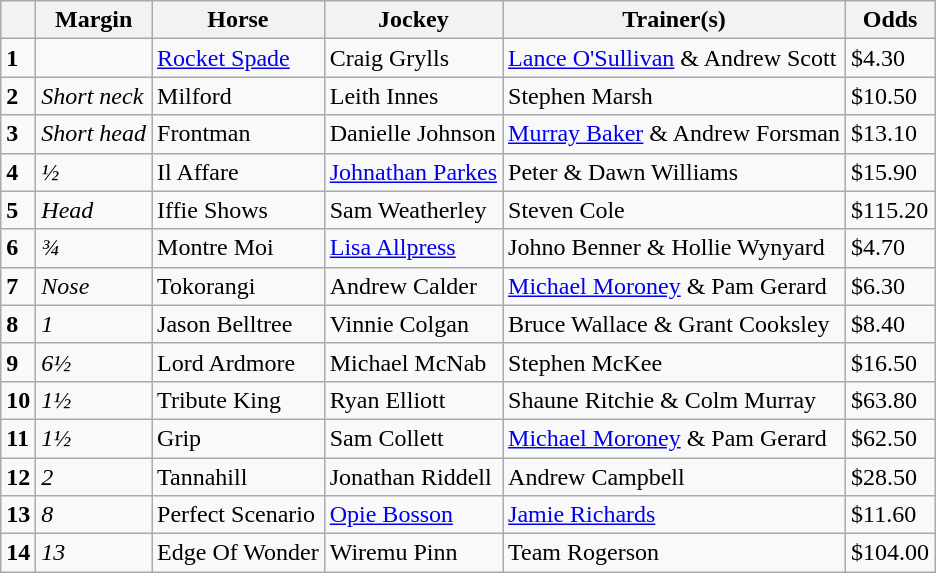<table class="wikitable sortable">
<tr>
<th></th>
<th>Margin</th>
<th>Horse</th>
<th>Jockey</th>
<th>Trainer(s)</th>
<th>Odds</th>
</tr>
<tr>
<td><strong>1</strong></td>
<td></td>
<td><a href='#'>Rocket Spade</a></td>
<td>Craig Grylls</td>
<td><a href='#'>Lance O'Sullivan</a> & Andrew Scott</td>
<td>$4.30</td>
</tr>
<tr>
<td><strong>2</strong></td>
<td><em>Short neck</em></td>
<td>Milford</td>
<td>Leith Innes</td>
<td>Stephen Marsh</td>
<td>$10.50</td>
</tr>
<tr>
<td><strong>3</strong></td>
<td><em>Short head</em></td>
<td>Frontman</td>
<td>Danielle Johnson</td>
<td><a href='#'>Murray Baker</a> & Andrew Forsman</td>
<td>$13.10</td>
</tr>
<tr>
<td><strong>4</strong></td>
<td><em>½</em></td>
<td>Il Affare</td>
<td><a href='#'>Johnathan Parkes</a></td>
<td>Peter & Dawn Williams</td>
<td>$15.90</td>
</tr>
<tr>
<td><strong>5</strong></td>
<td><em>Head</em></td>
<td>Iffie Shows</td>
<td>Sam Weatherley</td>
<td>Steven Cole</td>
<td>$115.20</td>
</tr>
<tr>
<td><strong>6</strong></td>
<td><em>¾</em></td>
<td>Montre Moi</td>
<td><a href='#'>Lisa Allpress</a></td>
<td>Johno Benner & Hollie Wynyard</td>
<td>$4.70</td>
</tr>
<tr>
<td><strong>7</strong></td>
<td><em>Nose</em></td>
<td>Tokorangi</td>
<td>Andrew Calder</td>
<td><a href='#'>Michael Moroney</a> & Pam Gerard</td>
<td>$6.30</td>
</tr>
<tr>
<td><strong>8</strong></td>
<td><em>1</em></td>
<td>Jason Belltree</td>
<td>Vinnie Colgan</td>
<td>Bruce Wallace & Grant Cooksley</td>
<td>$8.40</td>
</tr>
<tr>
<td><strong>9</strong></td>
<td><em>6½</em></td>
<td>Lord Ardmore</td>
<td>Michael McNab</td>
<td>Stephen McKee</td>
<td>$16.50</td>
</tr>
<tr>
<td><strong>10</strong></td>
<td><em>1½</em></td>
<td>Tribute King</td>
<td>Ryan Elliott</td>
<td>Shaune Ritchie & Colm Murray</td>
<td>$63.80</td>
</tr>
<tr>
<td><strong>11</strong></td>
<td><em>1½</em></td>
<td>Grip</td>
<td>Sam Collett</td>
<td><a href='#'>Michael Moroney</a> & Pam Gerard</td>
<td>$62.50</td>
</tr>
<tr>
<td><strong>12</strong></td>
<td><em>2</em></td>
<td>Tannahill</td>
<td>Jonathan Riddell</td>
<td>Andrew Campbell</td>
<td>$28.50</td>
</tr>
<tr>
<td><strong>13</strong></td>
<td><em>8</em></td>
<td>Perfect Scenario</td>
<td><a href='#'>Opie Bosson</a></td>
<td><a href='#'>Jamie Richards</a></td>
<td>$11.60</td>
</tr>
<tr>
<td><strong>14</strong></td>
<td><em>13</em></td>
<td>Edge Of Wonder</td>
<td>Wiremu Pinn</td>
<td>Team Rogerson</td>
<td>$104.00</td>
</tr>
</table>
